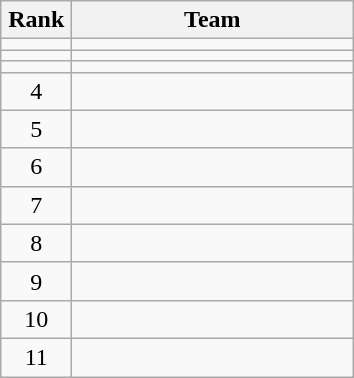<table class="wikitable" style="text-align: center;">
<tr>
<th width=40>Rank</th>
<th width=180>Team</th>
</tr>
<tr>
<td></td>
<td align="left"></td>
</tr>
<tr>
<td></td>
<td align="left"></td>
</tr>
<tr>
<td></td>
<td align="left"></td>
</tr>
<tr>
<td>4</td>
<td align="left"></td>
</tr>
<tr>
<td>5</td>
<td align="left"></td>
</tr>
<tr>
<td>6</td>
<td align="left"></td>
</tr>
<tr>
<td>7</td>
<td align="left"></td>
</tr>
<tr>
<td>8</td>
<td align="left"></td>
</tr>
<tr>
<td>9</td>
<td align="left"></td>
</tr>
<tr>
<td>10</td>
<td align="left"></td>
</tr>
<tr>
<td>11</td>
<td align="left"></td>
</tr>
</table>
